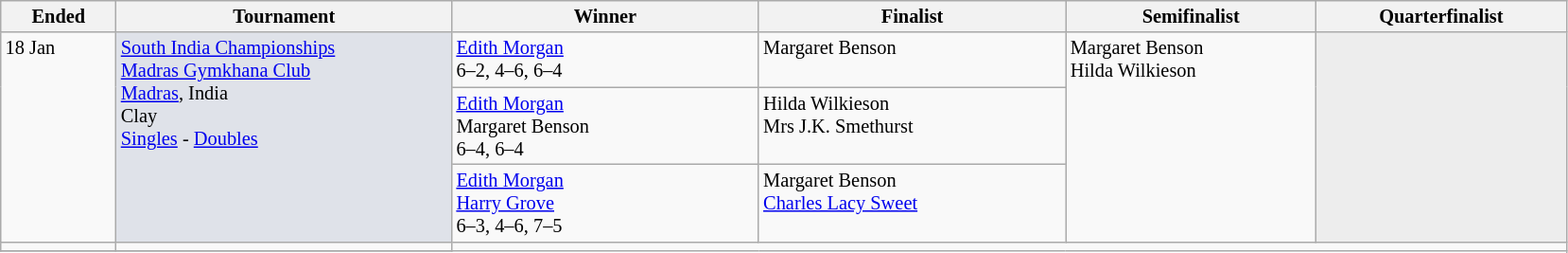<table class="wikitable" style="font-size:85%;">
<tr>
<th width="75">Ended</th>
<th width="230">Tournament</th>
<th width="210">Winner</th>
<th width="210">Finalist</th>
<th width="170">Semifinalist</th>
<th width="170">Quarterfinalist</th>
</tr>
<tr valign=top>
<td rowspan=3>18 Jan</td>
<td style="background:#dfe2e9" rowspan=3><a href='#'>South India Championships</a><br><a href='#'>Madras Gymkhana Club</a><br><a href='#'>Madras</a>, India<br>Clay<br><a href='#'>Singles</a> - <a href='#'>Doubles</a></td>
<td> <a href='#'>Edith Morgan</a> <br>6–2, 4–6, 6–4</td>
<td> Margaret Benson</td>
<td rowspan=3> Margaret Benson<br> Hilda Wilkieson</td>
<td style="background:#ededed;" rowspan=3></td>
</tr>
<tr valign=top>
<td> <a href='#'>Edith Morgan</a> <br> Margaret Benson<br>6–4, 6–4</td>
<td> Hilda Wilkieson<br> Mrs J.K. Smethurst</td>
</tr>
<tr valign=top>
<td> <a href='#'>Edith Morgan</a> <br> <a href='#'>Harry Grove</a><br>6–3, 4–6, 7–5</td>
<td> Margaret Benson <br> <a href='#'>Charles Lacy Sweet</a></td>
</tr>
<tr valign=top>
<td></td>
<td></td>
</tr>
<tr valign=top>
</tr>
</table>
